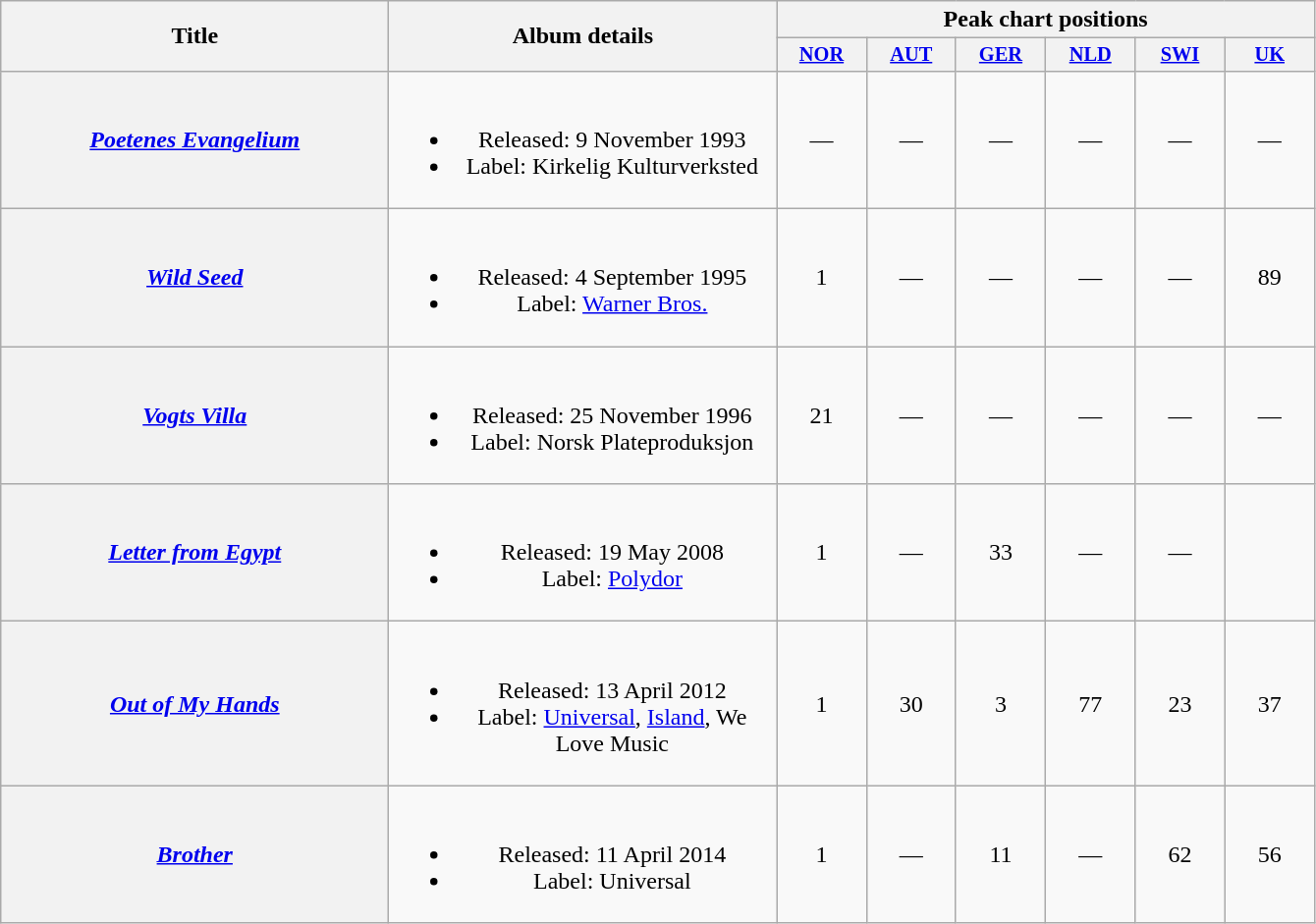<table class="wikitable plainrowheaders" style="text-align:center;">
<tr>
<th scope="col" rowspan="2" style="width:16em;">Title</th>
<th scope="col" rowspan="2" style="width:16em;">Album details</th>
<th scope="col" colspan="6">Peak chart positions</th>
</tr>
<tr>
<th scope="col" style="width:4em;font-size:85%;"><a href='#'>NOR</a><br></th>
<th scope="col" style="width:4em;font-size:85%;"><a href='#'>AUT</a><br></th>
<th scope="col" style="width:4em;font-size:85%;"><a href='#'>GER</a><br></th>
<th scope="col" style="width:4em;font-size:85%;"><a href='#'>NLD</a><br></th>
<th scope="col" style="width:4em;font-size:85%;"><a href='#'>SWI</a><br></th>
<th scope="col" style="width:4em;font-size:85%;"><a href='#'>UK</a><br></th>
</tr>
<tr>
<th scope="row"><em><a href='#'>Poetenes Evangelium</a></em></th>
<td><br><ul><li>Released: 9 November 1993</li><li>Label: Kirkelig Kulturverksted</li></ul></td>
<td>—</td>
<td>—</td>
<td>—</td>
<td>—</td>
<td>—</td>
<td>—</td>
</tr>
<tr>
<th scope="row"><em><a href='#'>Wild Seed</a></em></th>
<td><br><ul><li>Released: 4 September 1995</li><li>Label: <a href='#'>Warner Bros.</a></li></ul></td>
<td>1</td>
<td>—</td>
<td>—</td>
<td>—</td>
<td>—</td>
<td>89</td>
</tr>
<tr>
<th scope="row"><em><a href='#'>Vogts Villa</a></em></th>
<td><br><ul><li>Released: 25 November 1996</li><li>Label: Norsk Plateproduksjon</li></ul></td>
<td>21</td>
<td>—</td>
<td>—</td>
<td>—</td>
<td>—</td>
<td>—</td>
</tr>
<tr>
<th scope="row"><em><a href='#'>Letter from Egypt</a></em></th>
<td><br><ul><li>Released: 19 May 2008</li><li>Label: <a href='#'>Polydor</a></li></ul></td>
<td>1</td>
<td>—</td>
<td>33</td>
<td>—</td>
<td>—</td>
<td></td>
</tr>
<tr>
<th scope="row"><em><a href='#'>Out of My Hands</a></em></th>
<td><br><ul><li>Released: 13 April 2012</li><li>Label: <a href='#'>Universal</a>, <a href='#'>Island</a>, We Love Music</li></ul></td>
<td>1</td>
<td>30</td>
<td>3</td>
<td>77</td>
<td>23</td>
<td>37</td>
</tr>
<tr>
<th scope="row"><em><a href='#'>Brother</a></em></th>
<td><br><ul><li>Released: 11 April 2014</li><li>Label: Universal</li></ul></td>
<td>1</td>
<td>—</td>
<td>11</td>
<td>—</td>
<td>62</td>
<td>56</td>
</tr>
</table>
